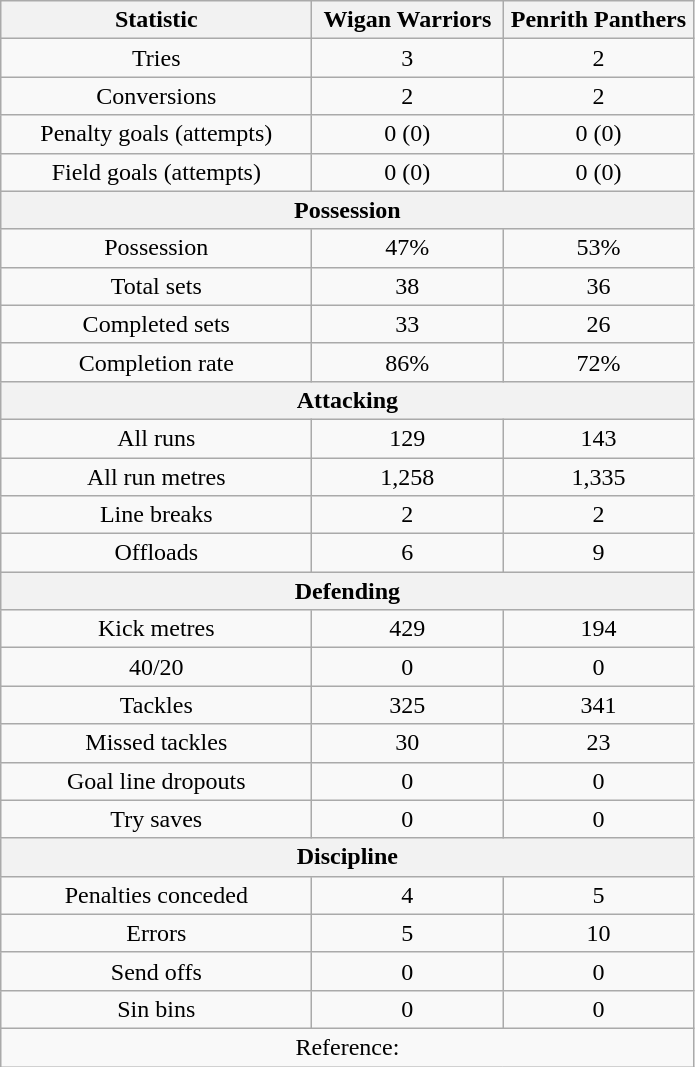<table class="wikitable" style="text-align: center">
<tr>
<th width=200>Statistic</th>
<th width=120>Wigan Warriors</th>
<th width=120>Penrith Panthers</th>
</tr>
<tr>
<td>Tries</td>
<td>3</td>
<td>2</td>
</tr>
<tr>
<td>Conversions</td>
<td>2</td>
<td>2</td>
</tr>
<tr>
<td>Penalty goals (attempts)</td>
<td>0 (0)</td>
<td>0 (0)</td>
</tr>
<tr>
<td>Field goals (attempts)</td>
<td>0 (0)</td>
<td>0 (0)</td>
</tr>
<tr>
<th colspan=3>Possession</th>
</tr>
<tr>
<td>Possession</td>
<td>47%</td>
<td>53%</td>
</tr>
<tr>
<td>Total sets</td>
<td>38</td>
<td>36</td>
</tr>
<tr>
<td>Completed sets</td>
<td>33</td>
<td>26</td>
</tr>
<tr>
<td>Completion rate</td>
<td>86%</td>
<td>72%</td>
</tr>
<tr>
<th colspan=3>Attacking</th>
</tr>
<tr>
<td>All runs</td>
<td>129</td>
<td>143</td>
</tr>
<tr>
<td>All run metres</td>
<td>1,258</td>
<td>1,335</td>
</tr>
<tr>
<td>Line breaks</td>
<td>2</td>
<td>2</td>
</tr>
<tr>
<td>Offloads</td>
<td>6</td>
<td>9</td>
</tr>
<tr>
<th colspan=3>Defending</th>
</tr>
<tr>
<td>Kick metres</td>
<td>429</td>
<td>194</td>
</tr>
<tr>
<td>40/20</td>
<td>0</td>
<td>0</td>
</tr>
<tr>
<td>Tackles</td>
<td>325</td>
<td>341</td>
</tr>
<tr>
<td>Missed tackles</td>
<td>30</td>
<td>23</td>
</tr>
<tr>
<td>Goal line dropouts</td>
<td>0</td>
<td>0</td>
</tr>
<tr>
<td>Try saves</td>
<td>0</td>
<td>0</td>
</tr>
<tr>
<th colspan=3>Discipline</th>
</tr>
<tr>
<td>Penalties conceded</td>
<td>4</td>
<td>5</td>
</tr>
<tr>
<td>Errors</td>
<td>5</td>
<td>10</td>
</tr>
<tr>
<td>Send offs</td>
<td>0</td>
<td>0</td>
</tr>
<tr>
<td>Sin bins</td>
<td>0</td>
<td>0</td>
</tr>
<tr>
<td colspan="3">Reference: </td>
</tr>
</table>
